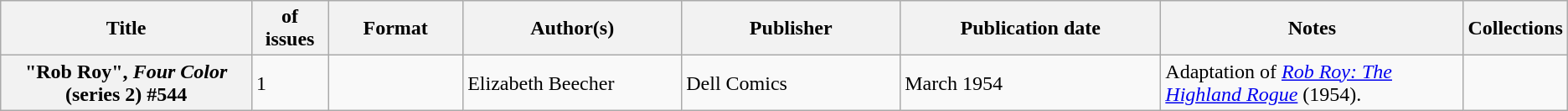<table class="wikitable">
<tr>
<th>Title</th>
<th style="width:40pt"> of issues</th>
<th style="width:75pt">Format</th>
<th style="width:125pt">Author(s)</th>
<th style="width:125pt">Publisher</th>
<th style="width:150pt">Publication date</th>
<th style="width:175pt">Notes</th>
<th>Collections</th>
</tr>
<tr>
<th>"Rob Roy", <em>Four Color</em> (series 2) #544</th>
<td>1</td>
<td></td>
<td>Elizabeth Beecher</td>
<td>Dell Comics</td>
<td>March 1954</td>
<td>Adaptation of <em><a href='#'>Rob Roy: The Highland Rogue</a></em> (1954).</td>
<td></td>
</tr>
</table>
